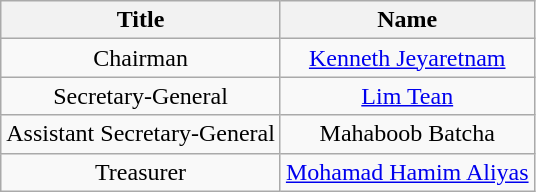<table class="wikitable" style="text-align:center;">
<tr>
<th>Title</th>
<th>Name</th>
</tr>
<tr>
<td>Chairman</td>
<td><a href='#'>Kenneth Jeyaretnam</a></td>
</tr>
<tr>
<td>Secretary-General</td>
<td><a href='#'>Lim Tean</a></td>
</tr>
<tr>
<td>Assistant Secretary-General</td>
<td>Mahaboob Batcha</td>
</tr>
<tr>
<td>Treasurer</td>
<td><a href='#'>Mohamad Hamim Aliyas</a></td>
</tr>
</table>
